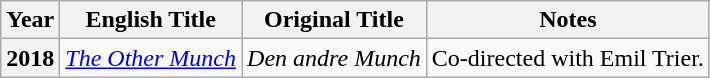<table class="wikitable">
<tr>
<th>Year</th>
<th>English Title</th>
<th>Original Title</th>
<th>Notes</th>
</tr>
<tr>
<th>2018</th>
<td><em><a href='#'>The Other Munch</a></em></td>
<td><em>Den andre Munch</em></td>
<td>Co-directed with Emil Trier.</td>
</tr>
</table>
